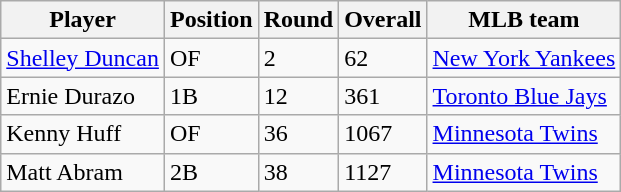<table class="wikitable">
<tr>
<th>Player</th>
<th>Position</th>
<th>Round</th>
<th>Overall</th>
<th>MLB team</th>
</tr>
<tr>
<td><a href='#'>Shelley Duncan</a></td>
<td>OF</td>
<td>2</td>
<td>62</td>
<td><a href='#'>New York Yankees</a></td>
</tr>
<tr>
<td>Ernie Durazo</td>
<td>1B</td>
<td>12</td>
<td>361</td>
<td><a href='#'>Toronto Blue Jays</a></td>
</tr>
<tr>
<td>Kenny Huff</td>
<td>OF</td>
<td>36</td>
<td>1067</td>
<td><a href='#'>Minnesota Twins</a></td>
</tr>
<tr>
<td>Matt Abram</td>
<td>2B</td>
<td>38</td>
<td>1127</td>
<td><a href='#'>Minnesota Twins</a></td>
</tr>
</table>
